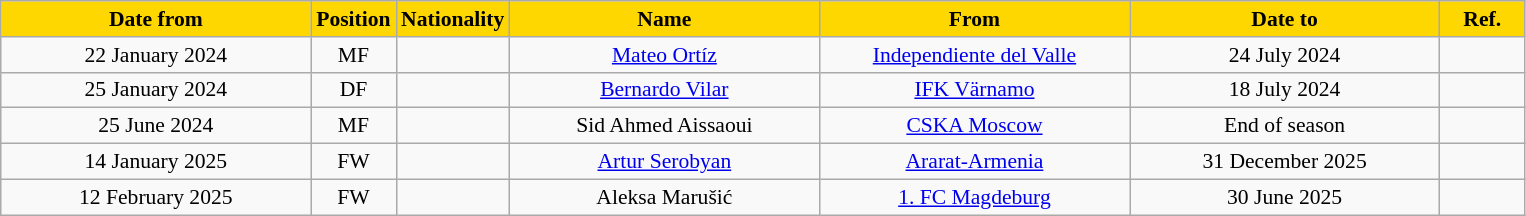<table class="wikitable" style="text-align:center; font-size:90%; ">
<tr>
<th style="background:gold; color:black; width:200px;">Date from</th>
<th style="background:gold; color:black; width:50px;">Position</th>
<th style="background:gold; color:black; width:50px;">Nationality</th>
<th style="background:gold; color:black; width:200px;">Name</th>
<th style="background:gold; color:black; width:200px;">From</th>
<th style="background:gold; color:black; width:200px;">Date to</th>
<th style="background:gold; color:black; width:50px;">Ref.</th>
</tr>
<tr>
<td>22 January 2024</td>
<td>MF</td>
<td></td>
<td><a href='#'>Mateo Ortíz</a></td>
<td><a href='#'>Independiente del Valle</a></td>
<td>24 July 2024</td>
<td></td>
</tr>
<tr>
<td>25 January 2024</td>
<td>DF</td>
<td></td>
<td><a href='#'>Bernardo Vilar</a></td>
<td><a href='#'>IFK Värnamo</a></td>
<td>18 July 2024</td>
<td></td>
</tr>
<tr>
<td>25 June 2024</td>
<td>MF</td>
<td></td>
<td>Sid Ahmed Aissaoui</td>
<td><a href='#'>CSKA Moscow</a></td>
<td>End of season</td>
<td></td>
</tr>
<tr>
<td>14 January 2025</td>
<td>FW</td>
<td></td>
<td><a href='#'>Artur Serobyan</a></td>
<td><a href='#'>Ararat-Armenia</a></td>
<td>31 December 2025</td>
<td></td>
</tr>
<tr>
<td>12 February 2025</td>
<td>FW</td>
<td></td>
<td>Aleksa Marušić</td>
<td><a href='#'>1. FC Magdeburg</a></td>
<td>30 June 2025</td>
<td></td>
</tr>
</table>
